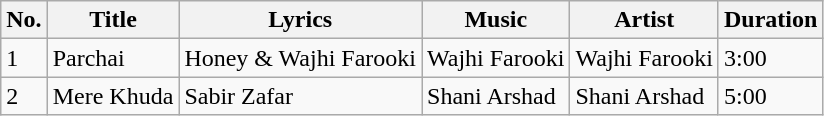<table class="wikitable sortable mw-collapsible">
<tr>
<th>No.</th>
<th>Title</th>
<th>Lyrics</th>
<th>Music</th>
<th>Artist</th>
<th>Duration</th>
</tr>
<tr>
<td>1</td>
<td>Parchai</td>
<td>Honey & Wajhi Farooki</td>
<td>Wajhi Farooki</td>
<td>Wajhi Farooki</td>
<td>3:00</td>
</tr>
<tr>
<td>2</td>
<td>Mere Khuda</td>
<td>Sabir Zafar</td>
<td>Shani Arshad</td>
<td>Shani Arshad</td>
<td>5:00</td>
</tr>
</table>
